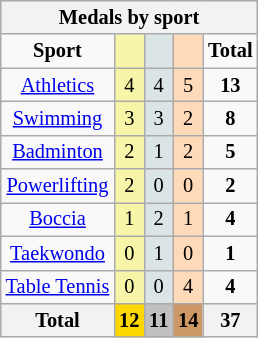<table class="wikitable" style=font-size:85%;float:center;text-align:center>
<tr style="background:#efefef;">
<th colspan=5><strong>Medals by sport</strong></th>
</tr>
<tr align=center>
<td><strong>Sport</strong></td>
<td bgcolor=#f7f6a8></td>
<td bgcolor=#dce5e5></td>
<td bgcolor=#ffdab9></td>
<td><strong>Total</strong></td>
</tr>
<tr align=center>
<td><a href='#'>Athletics</a></td>
<td style="background:#F7F6A8;">4</td>
<td style="background:#DCE5E5;">4</td>
<td style="background:#FFDAB9;">5</td>
<td><strong>13</strong></td>
</tr>
<tr align=center>
<td><a href='#'>Swimming</a></td>
<td style="background:#F7F6A8;">3</td>
<td style="background:#DCE5E5;">3</td>
<td style="background:#FFDAB9;">2</td>
<td><strong>8</strong></td>
</tr>
<tr align=center>
<td><a href='#'>Badminton</a></td>
<td style="background:#F7F6A8;">2</td>
<td style="background:#DCE5E5;">1</td>
<td style="background:#FFDAB9;">2</td>
<td><strong>5</strong></td>
</tr>
<tr align=center>
<td><a href='#'>Powerlifting</a></td>
<td style="background:#F7F6A8;">2</td>
<td style="background:#DCE5E5;">0</td>
<td style="background:#FFDAB9;">0</td>
<td><strong>2</strong></td>
</tr>
<tr align=center>
<td><a href='#'>Boccia</a></td>
<td style="background:#F7F6A8;">1</td>
<td style="background:#DCE5E5;">2</td>
<td style="background:#FFDAB9;">1</td>
<td><strong>4</strong></td>
</tr>
<tr align=center>
<td><a href='#'>Taekwondo</a></td>
<td style="background:#F7F6A8;">0</td>
<td style="background:#DCE5E5;">1</td>
<td style="background:#FFDAB9;">0</td>
<td><strong>1</strong></td>
</tr>
<tr align=center>
<td><a href='#'>Table Tennis</a></td>
<td style="background:#F7F6A8;">0</td>
<td style="background:#DCE5E5;">0</td>
<td style="background:#FFDAB9;">4</td>
<td><strong>4</strong></td>
</tr>
<tr align=center>
<th><strong>Total</strong></th>
<th style="background:gold;"><strong>12</strong></th>
<th style="background:silver;"><strong>11</strong></th>
<th style="background:#c96;"><strong>14</strong></th>
<th>37</th>
</tr>
</table>
